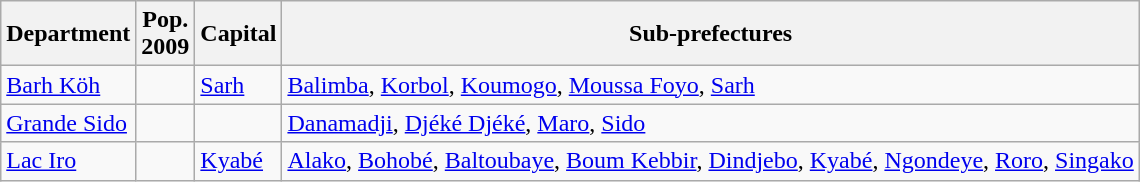<table class="wikitable">
<tr>
<th>Department</th>
<th>Pop.<br>2009</th>
<th>Capital</th>
<th>Sub-prefectures</th>
</tr>
<tr>
<td><a href='#'>Barh Köh</a></td>
<td align="right"></td>
<td><a href='#'>Sarh</a></td>
<td><a href='#'>Balimba</a>, <a href='#'>Korbol</a>, <a href='#'>Koumogo</a>, <a href='#'>Moussa Foyo</a>, <a href='#'>Sarh</a></td>
</tr>
<tr>
<td><a href='#'>Grande Sido</a></td>
<td align="right"></td>
<td></td>
<td><a href='#'>Danamadji</a>, <a href='#'>Djéké Djéké</a>, <a href='#'>Maro</a>, <a href='#'>Sido</a></td>
</tr>
<tr>
<td><a href='#'>Lac Iro</a></td>
<td align="right"></td>
<td><a href='#'>Kyabé</a></td>
<td><a href='#'>Alako</a>, <a href='#'>Bohobé</a>, <a href='#'>Baltoubaye</a>, <a href='#'>Boum Kebbir</a>, <a href='#'>Dindjebo</a>, <a href='#'>Kyabé</a>, <a href='#'>Ngondeye</a>, <a href='#'>Roro</a>, <a href='#'>Singako</a></td>
</tr>
</table>
